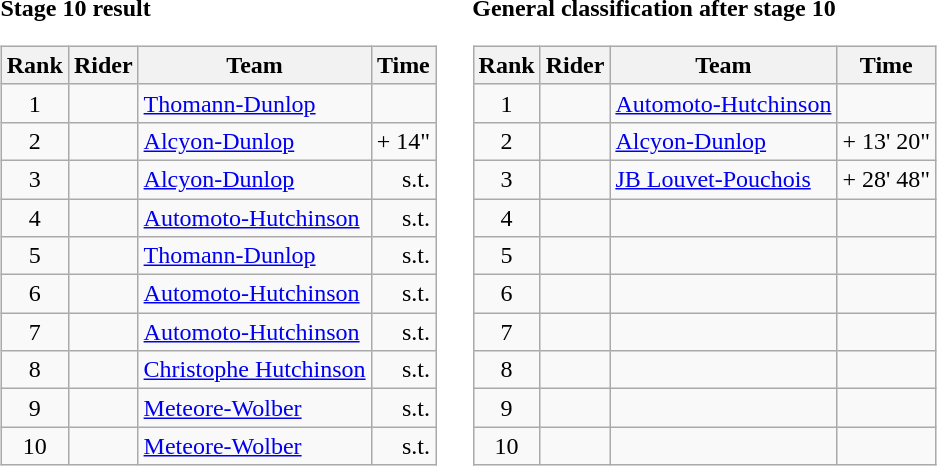<table>
<tr>
<td><strong>Stage 10 result</strong><br><table class="wikitable">
<tr>
<th scope="col">Rank</th>
<th scope="col">Rider</th>
<th scope="col">Team</th>
<th scope="col">Time</th>
</tr>
<tr>
<td style="text-align:center;">1</td>
<td></td>
<td><a href='#'>Thomann-Dunlop</a></td>
<td style="text-align:right;"></td>
</tr>
<tr>
<td style="text-align:center;">2</td>
<td></td>
<td><a href='#'>Alcyon-Dunlop</a></td>
<td style="text-align:right;">+ 14"</td>
</tr>
<tr>
<td style="text-align:center;">3</td>
<td></td>
<td><a href='#'>Alcyon-Dunlop</a></td>
<td style="text-align:right;">s.t.</td>
</tr>
<tr>
<td style="text-align:center;">4</td>
<td></td>
<td><a href='#'>Automoto-Hutchinson</a></td>
<td style="text-align:right;">s.t.</td>
</tr>
<tr>
<td style="text-align:center;">5</td>
<td></td>
<td><a href='#'>Thomann-Dunlop</a></td>
<td style="text-align:right;">s.t.</td>
</tr>
<tr>
<td style="text-align:center;">6</td>
<td></td>
<td><a href='#'>Automoto-Hutchinson</a></td>
<td style="text-align:right;">s.t.</td>
</tr>
<tr>
<td style="text-align:center;">7</td>
<td></td>
<td><a href='#'>Automoto-Hutchinson</a></td>
<td style="text-align:right;">s.t.</td>
</tr>
<tr>
<td style="text-align:center;">8</td>
<td></td>
<td><a href='#'>Christophe Hutchinson</a></td>
<td style="text-align:right;">s.t.</td>
</tr>
<tr>
<td style="text-align:center;">9</td>
<td></td>
<td><a href='#'>Meteore-Wolber</a></td>
<td style="text-align:right;">s.t.</td>
</tr>
<tr>
<td style="text-align:center;">10</td>
<td></td>
<td><a href='#'>Meteore-Wolber</a></td>
<td style="text-align:right;">s.t.</td>
</tr>
</table>
</td>
<td></td>
<td><strong>General classification after stage 10</strong><br><table class="wikitable">
<tr>
<th scope="col">Rank</th>
<th scope="col">Rider</th>
<th scope="col">Team</th>
<th scope="col">Time</th>
</tr>
<tr>
<td style="text-align:center;">1</td>
<td></td>
<td><a href='#'>Automoto-Hutchinson</a></td>
<td style="text-align:right;"></td>
</tr>
<tr>
<td style="text-align:center;">2</td>
<td></td>
<td><a href='#'>Alcyon-Dunlop</a></td>
<td style="text-align:right;">+ 13' 20"</td>
</tr>
<tr>
<td style="text-align:center;">3</td>
<td></td>
<td><a href='#'>JB Louvet-Pouchois</a></td>
<td style="text-align:right;">+ 28' 48"</td>
</tr>
<tr>
<td style="text-align:center;">4</td>
<td></td>
<td></td>
<td></td>
</tr>
<tr>
<td style="text-align:center;">5</td>
<td></td>
<td></td>
<td></td>
</tr>
<tr>
<td style="text-align:center;">6</td>
<td></td>
<td></td>
<td></td>
</tr>
<tr>
<td style="text-align:center;">7</td>
<td></td>
<td></td>
<td></td>
</tr>
<tr>
<td style="text-align:center;">8</td>
<td></td>
<td></td>
<td></td>
</tr>
<tr>
<td style="text-align:center;">9</td>
<td></td>
<td></td>
<td></td>
</tr>
<tr>
<td style="text-align:center;">10</td>
<td></td>
<td></td>
<td></td>
</tr>
</table>
</td>
</tr>
</table>
